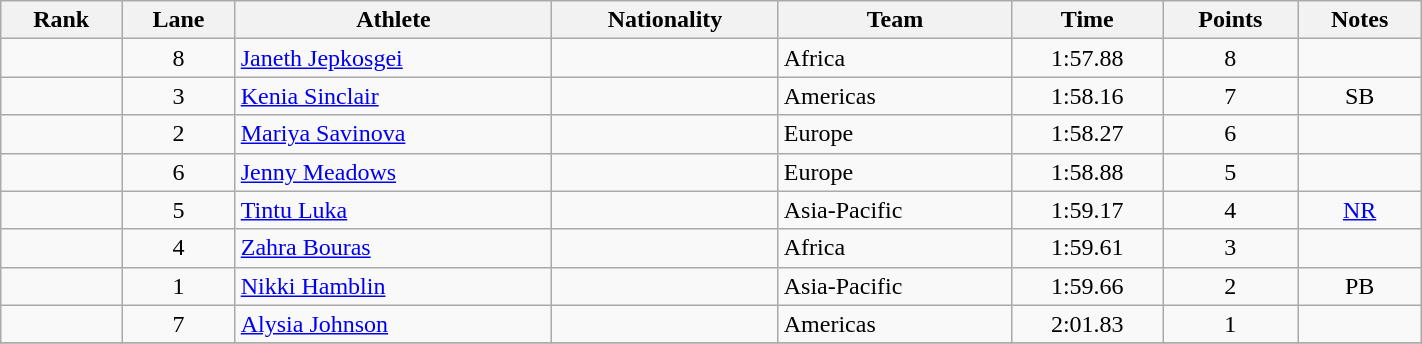<table class="wikitable sortable" style="text-align:center" width="75%">
<tr>
<th>Rank</th>
<th>Lane</th>
<th>Athlete</th>
<th>Nationality</th>
<th>Team</th>
<th>Time</th>
<th>Points</th>
<th>Notes</th>
</tr>
<tr>
<td></td>
<td>8</td>
<td align="left"><a href='#'>Janeth Jepkosgei</a></td>
<td align=left></td>
<td align=left>Africa</td>
<td>1:57.88</td>
<td>8</td>
<td></td>
</tr>
<tr>
<td></td>
<td>3</td>
<td align="left"><a href='#'>Kenia Sinclair</a></td>
<td align=left></td>
<td align=left>Americas</td>
<td>1:58.16</td>
<td>7</td>
<td>SB</td>
</tr>
<tr>
<td></td>
<td>2</td>
<td align="left"><a href='#'>Mariya Savinova</a></td>
<td align=left></td>
<td align=left>Europe</td>
<td>1:58.27</td>
<td>6</td>
<td></td>
</tr>
<tr>
<td></td>
<td>6</td>
<td align="left"><a href='#'>Jenny Meadows</a></td>
<td align=left></td>
<td align=left>Europe</td>
<td>1:58.88</td>
<td>5</td>
<td></td>
</tr>
<tr>
<td></td>
<td>5</td>
<td align="left"><a href='#'>Tintu Luka</a></td>
<td align=left></td>
<td align=left>Asia-Pacific</td>
<td>1:59.17</td>
<td>4</td>
<td><a href='#'>NR</a></td>
</tr>
<tr>
<td></td>
<td>4</td>
<td align="left"><a href='#'>Zahra Bouras</a></td>
<td align=left></td>
<td align=left>Africa</td>
<td>1:59.61</td>
<td>3</td>
<td></td>
</tr>
<tr>
<td></td>
<td>1</td>
<td align="left"><a href='#'>Nikki Hamblin</a></td>
<td align=left></td>
<td align=left>Asia-Pacific</td>
<td>1:59.66</td>
<td>2</td>
<td>PB</td>
</tr>
<tr>
<td></td>
<td>7</td>
<td align="left"><a href='#'>Alysia Johnson</a></td>
<td align=left></td>
<td align=left>Americas</td>
<td>2:01.83</td>
<td>1</td>
<td></td>
</tr>
<tr>
</tr>
</table>
